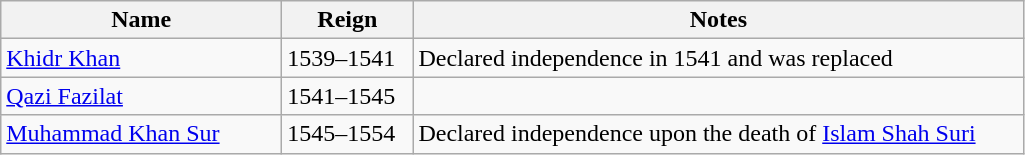<table class="wikitable">
<tr>
<th style="width:180px;">Name</th>
<th style="width:80px;">Reign</th>
<th style="width:400px;">Notes</th>
</tr>
<tr>
<td><a href='#'>Khidr Khan</a></td>
<td>1539–1541</td>
<td>Declared independence in 1541 and was replaced</td>
</tr>
<tr>
<td><a href='#'>Qazi Fazilat</a></td>
<td>1541–1545</td>
<td></td>
</tr>
<tr>
<td><a href='#'>Muhammad Khan Sur</a></td>
<td>1545–1554</td>
<td>Declared independence upon the death of <a href='#'>Islam Shah Suri</a></td>
</tr>
</table>
